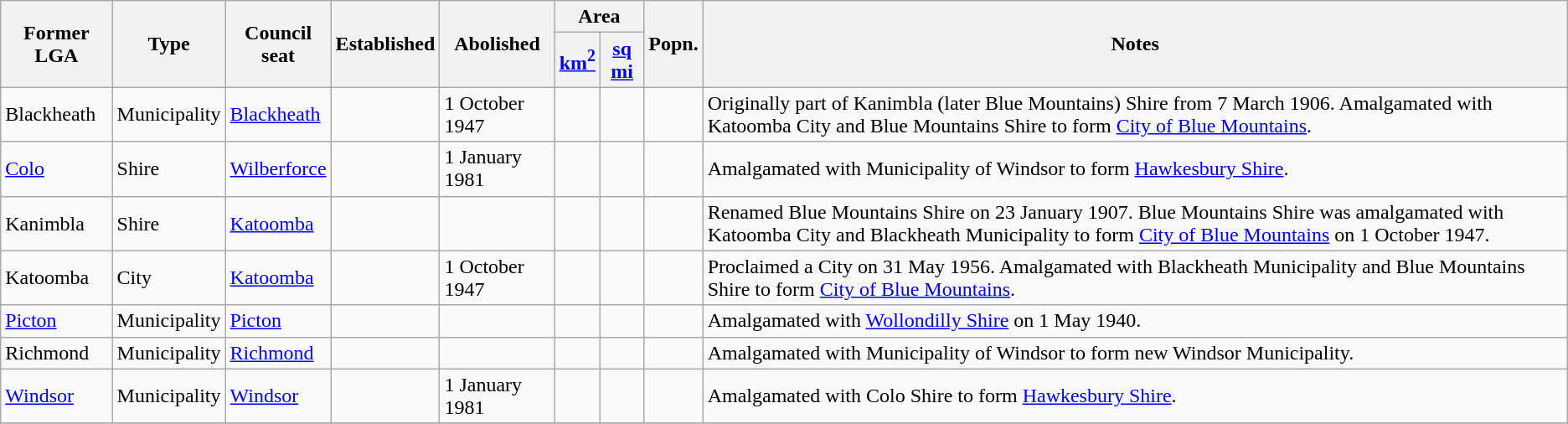<table class="wikitable sortable">
<tr>
<th rowspan=2>Former LGA</th>
<th rowspan=2>Type</th>
<th rowspan=2>Council<br>seat</th>
<th rowspan="2">Established</th>
<th rowspan=2>Abolished</th>
<th colspan=2>Area</th>
<th rowspan=2>Popn.<br></th>
<th rowspan=2>Notes</th>
</tr>
<tr>
<th><a href='#'>km<sup>2</sup></a></th>
<th><a href='#'>sq mi</a></th>
</tr>
<tr>
<td>Blackheath</td>
<td>Municipality</td>
<td><a href='#'>Blackheath</a></td>
<td></td>
<td>1 October 1947</td>
<td></td>
<td></td>
<td></td>
<td>Originally part of Kanimbla (later Blue Mountains) Shire from 7 March 1906. Amalgamated with Katoomba City and Blue Mountains Shire to form <a href='#'>City of Blue Mountains</a>.</td>
</tr>
<tr>
<td><a href='#'>Colo</a></td>
<td>Shire</td>
<td><a href='#'>Wilberforce</a></td>
<td></td>
<td>1 January 1981</td>
<td></td>
<td></td>
<td></td>
<td>Amalgamated with Municipality of Windsor to form <a href='#'>Hawkesbury Shire</a>.</td>
</tr>
<tr>
<td>Kanimbla</td>
<td>Shire</td>
<td><a href='#'>Katoomba</a></td>
<td></td>
<td></td>
<td></td>
<td></td>
<td></td>
<td>Renamed Blue Mountains Shire on 23 January 1907.  Blue Mountains Shire was amalgamated with Katoomba City and Blackheath Municipality to form <a href='#'>City of Blue Mountains</a> on 1 October 1947.</td>
</tr>
<tr>
<td>Katoomba</td>
<td>City</td>
<td><a href='#'>Katoomba</a></td>
<td></td>
<td>1 October 1947</td>
<td></td>
<td></td>
<td></td>
<td>Proclaimed a City on 31 May 1956.  Amalgamated with Blackheath Municipality and Blue Mountains Shire to form <a href='#'>City of Blue Mountains</a>.</td>
</tr>
<tr>
<td><a href='#'>Picton</a></td>
<td>Municipality</td>
<td><a href='#'>Picton</a></td>
<td></td>
<td></td>
<td></td>
<td></td>
<td></td>
<td>Amalgamated with <a href='#'>Wollondilly Shire</a> on 1 May 1940.</td>
</tr>
<tr>
<td>Richmond</td>
<td>Municipality</td>
<td><a href='#'>Richmond</a></td>
<td></td>
<td></td>
<td></td>
<td></td>
<td></td>
<td>Amalgamated with Municipality of Windsor to form new Windsor Municipality.</td>
</tr>
<tr>
<td><a href='#'>Windsor</a></td>
<td>Municipality</td>
<td><a href='#'>Windsor</a></td>
<td></td>
<td>1 January 1981</td>
<td></td>
<td></td>
<td></td>
<td>Amalgamated with Colo Shire to form <a href='#'>Hawkesbury Shire</a>.</td>
</tr>
<tr>
</tr>
</table>
